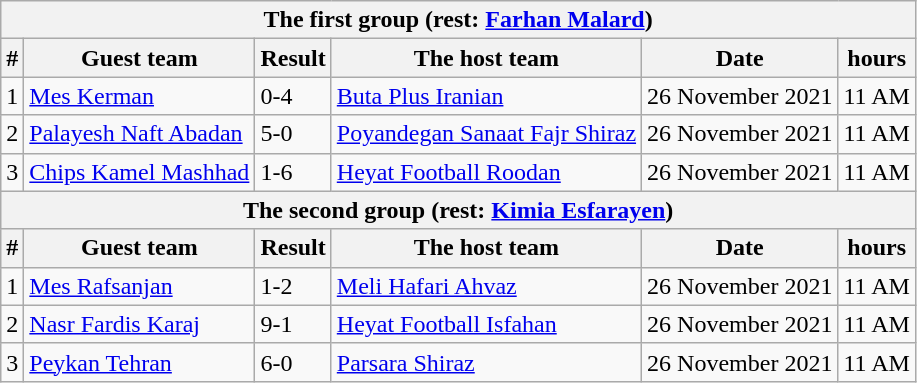<table class="wikitable">
<tr>
<th colspan="6">The first group (rest: <a href='#'>Farhan Malard</a>) </th>
</tr>
<tr>
<th>#</th>
<th>Guest team</th>
<th>Result</th>
<th>The host team</th>
<th>Date</th>
<th>hours</th>
</tr>
<tr>
<td>1</td>
<td><a href='#'>Mes Kerman</a></td>
<td>0-4</td>
<td><a href='#'>Buta Plus Iranian</a></td>
<td>26 November 2021</td>
<td>11 AM</td>
</tr>
<tr>
<td>2</td>
<td><a href='#'>Palayesh Naft Abadan</a></td>
<td>5-0</td>
<td><a href='#'>Poyandegan Sanaat Fajr Shiraz</a></td>
<td>26 November 2021</td>
<td>11 AM</td>
</tr>
<tr>
<td>3</td>
<td><a href='#'>Chips Kamel Mashhad</a></td>
<td>1-6</td>
<td><a href='#'>Heyat Football Roodan</a></td>
<td>26 November 2021</td>
<td>11 AM</td>
</tr>
<tr>
<th colspan="6">The second group (rest: <a href='#'>Kimia Esfarayen</a>) </th>
</tr>
<tr>
<th>#</th>
<th>Guest team</th>
<th>Result</th>
<th>The host team</th>
<th>Date</th>
<th>hours</th>
</tr>
<tr>
<td>1</td>
<td><a href='#'>Mes Rafsanjan</a></td>
<td>1-2</td>
<td><a href='#'>Meli Hafari Ahvaz</a></td>
<td>26 November 2021</td>
<td>11 AM</td>
</tr>
<tr>
<td>2</td>
<td><a href='#'>Nasr Fardis Karaj</a></td>
<td>9-1</td>
<td><a href='#'>Heyat Football Isfahan</a></td>
<td>26 November 2021</td>
<td>11 AM</td>
</tr>
<tr>
<td>3</td>
<td><a href='#'>Peykan Tehran</a></td>
<td>6-0</td>
<td><a href='#'>Parsara Shiraz</a></td>
<td>26 November 2021</td>
<td>11 AM</td>
</tr>
</table>
